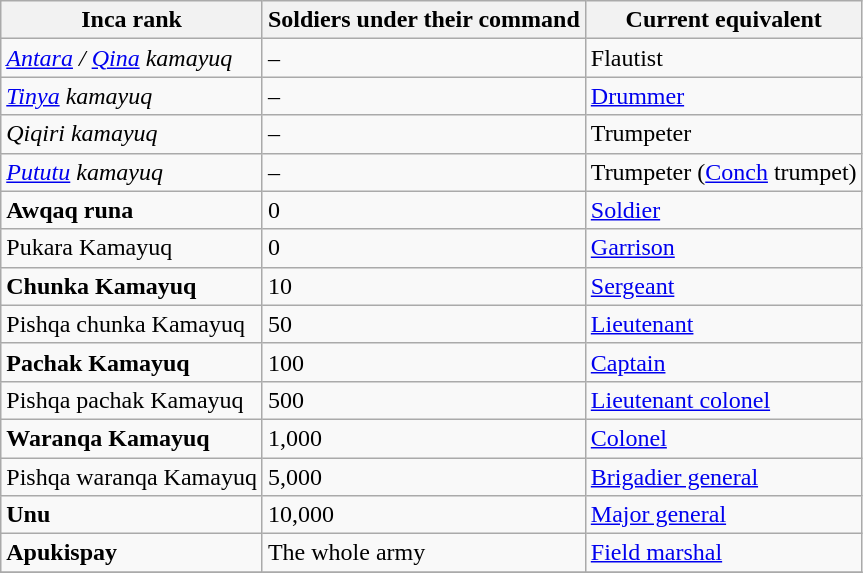<table class="wikitable" border="10">
<tr>
<th><strong>Inca rank</strong></th>
<th><strong>Soldiers under their command</strong></th>
<th><strong>Current equivalent</strong></th>
</tr>
<tr>
<td><em><a href='#'>Antara</a> / <a href='#'>Qina</a> kamayuq</em></td>
<td>–</td>
<td>Flautist</td>
</tr>
<tr>
<td><em><a href='#'>Tinya</a> kamayuq</em></td>
<td>–</td>
<td><a href='#'>Drummer</a></td>
</tr>
<tr>
<td><em>Qiqiri kamayuq</em></td>
<td>–</td>
<td>Trumpeter</td>
</tr>
<tr>
<td><em><a href='#'>Pututu</a> kamayuq</em></td>
<td>–</td>
<td>Trumpeter (<a href='#'>Conch</a> trumpet)</td>
</tr>
<tr>
<td><strong>Awqaq runa</strong></td>
<td>0</td>
<td><a href='#'>Soldier</a></td>
</tr>
<tr>
<td>Pukara Kamayuq</td>
<td>0</td>
<td><a href='#'>Garrison</a></td>
</tr>
<tr>
<td><strong>Chunka Kamayuq</strong></td>
<td>10</td>
<td><a href='#'>Sergeant</a></td>
</tr>
<tr>
<td>Pishqa chunka Kamayuq</td>
<td>50</td>
<td><a href='#'>Lieutenant</a></td>
</tr>
<tr>
<td><strong>Pachak Kamayuq</strong></td>
<td>100</td>
<td><a href='#'>Captain</a></td>
</tr>
<tr>
<td>Pishqa pachak Kamayuq</td>
<td>500</td>
<td><a href='#'>Lieutenant colonel</a></td>
</tr>
<tr>
<td><strong>Waranqa Kamayuq</strong></td>
<td>1,000</td>
<td><a href='#'>Colonel</a></td>
</tr>
<tr>
<td>Pishqa waranqa Kamayuq</td>
<td>5,000</td>
<td><a href='#'>Brigadier general</a></td>
</tr>
<tr>
<td><strong>Unu</strong></td>
<td>10,000</td>
<td><a href='#'>Major general</a></td>
</tr>
<tr>
<td><strong>Apukispay</strong></td>
<td>The whole army</td>
<td><a href='#'>Field marshal</a></td>
</tr>
<tr>
</tr>
</table>
